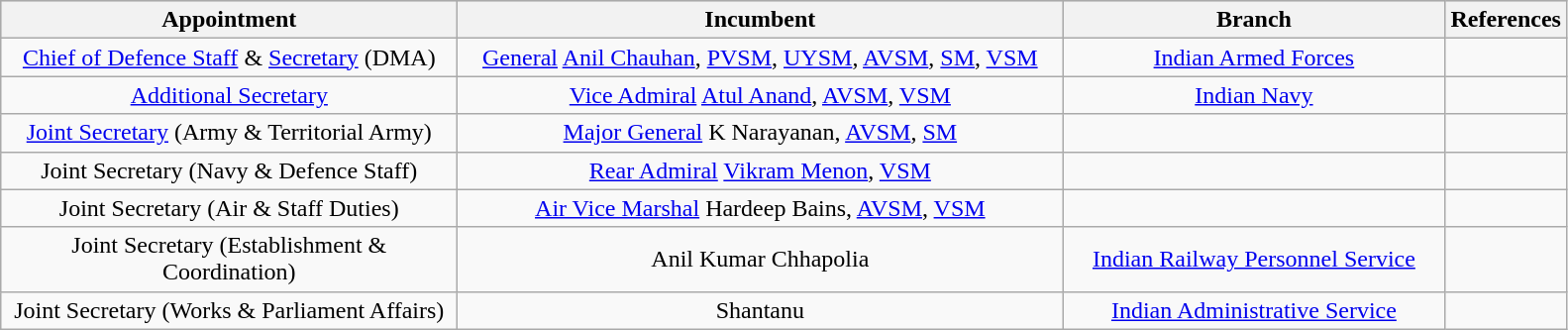<table class="wikitable sortable" style="text-align:center">
<tr style="background:#cccccc">
<th scope="col" style="width: 300px;">Appointment</th>
<th scope="col" style="width: 400px;">Incumbent</th>
<th scope="col" style="width: 250px;">Branch</th>
<th scope="col" style="width: 20px;">References</th>
</tr>
<tr>
<td><a href='#'>Chief of Defence Staff</a> & <a href='#'>Secretary</a> (DMA)</td>
<td><a href='#'>General</a> <a href='#'>Anil Chauhan</a>, <a href='#'>PVSM</a>, <a href='#'>UYSM</a>, <a href='#'>AVSM</a>, <a href='#'>SM</a>, <a href='#'>VSM</a></td>
<td><a href='#'>Indian Armed Forces</a></td>
<td></td>
</tr>
<tr>
<td><a href='#'>Additional Secretary</a></td>
<td><a href='#'>Vice Admiral</a> <a href='#'>Atul Anand</a>, <a href='#'>AVSM</a>, <a href='#'>VSM</a></td>
<td><a href='#'>Indian Navy</a></td>
<td></td>
</tr>
<tr>
<td><a href='#'>Joint Secretary</a> (Army & Territorial Army)</td>
<td><a href='#'>Major General</a> K Narayanan, <a href='#'>AVSM</a>, <a href='#'>SM</a></td>
<td></td>
<td></td>
</tr>
<tr>
<td>Joint Secretary (Navy & Defence Staff)</td>
<td><a href='#'>Rear Admiral</a> <a href='#'>Vikram Menon</a>, <a href='#'>VSM</a></td>
<td></td>
<td></td>
</tr>
<tr>
<td>Joint Secretary (Air & Staff Duties)</td>
<td><a href='#'>Air Vice Marshal</a> Hardeep Bains, <a href='#'>AVSM</a>, <a href='#'>VSM</a></td>
<td></td>
<td></td>
</tr>
<tr>
<td>Joint Secretary (Establishment & Coordination)</td>
<td>Anil Kumar Chhapolia</td>
<td> <a href='#'>Indian Railway Personnel Service</a></td>
<td></td>
</tr>
<tr>
<td>Joint Secretary (Works & Parliament Affairs)</td>
<td>Shantanu</td>
<td> <a href='#'>Indian Administrative Service</a></td>
<td></td>
</tr>
</table>
